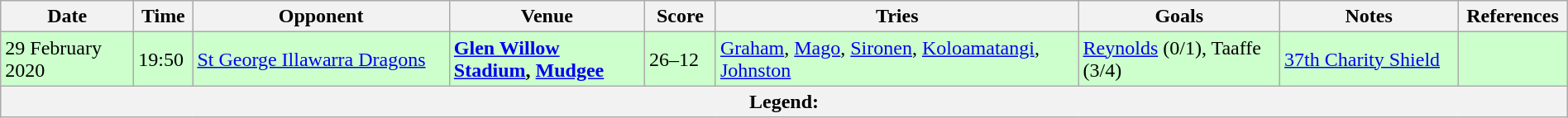<table class="wikitable" width="100%">
<tr>
<th width="100">Date</th>
<th>Time</th>
<th>Opponent</th>
<th width="150">Venue</th>
<th width="50">Score</th>
<th width="285">Tries</th>
<th width="155">Goals</th>
<th>Notes</th>
<th>References</th>
</tr>
<tr bgcolor="#CCFFCC">
<td>29 February 2020</td>
<td>19:50</td>
<td> <a href='#'>St George Illawarra Dragons</a></td>
<td><strong><a href='#'>Glen Willow Stadium</a>, <a href='#'>Mudgee</a></strong></td>
<td>26–12</td>
<td><a href='#'>Graham</a>, <a href='#'>Mago</a>, <a href='#'>Sironen</a>, <a href='#'>Koloamatangi</a>, <a href='#'>Johnston</a></td>
<td><a href='#'>Reynolds</a> (0/1), Taaffe (3/4)</td>
<td><a href='#'>37th Charity Shield</a></td>
<td></td>
</tr>
<tr>
<th colspan="9"><strong>Legend</strong>:   </th>
</tr>
</table>
